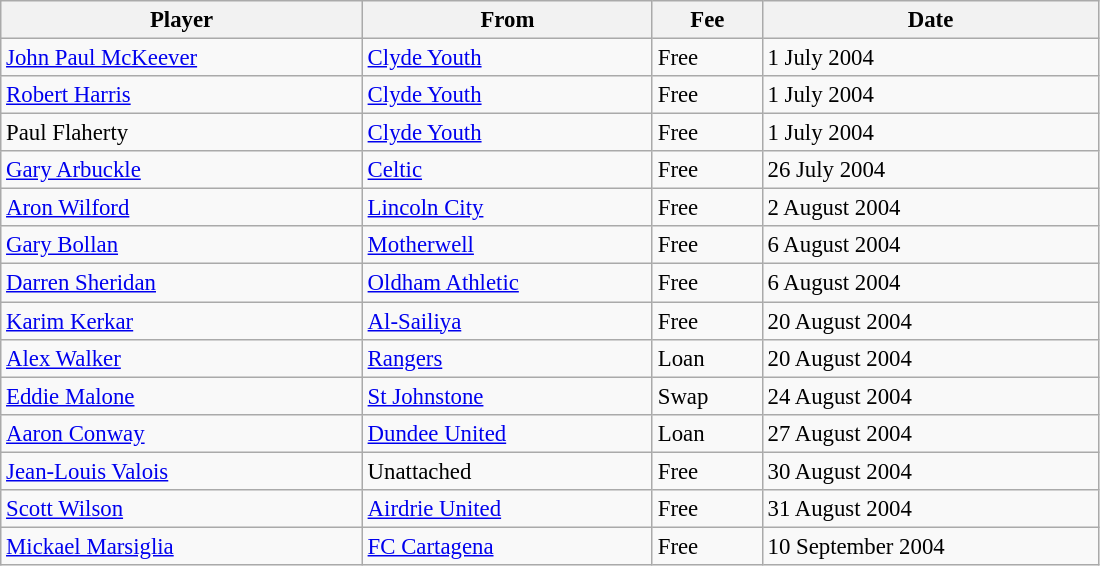<table class="wikitable" style="text-align:center; font-size:95%;width:58%; text-align:left">
<tr>
<th><strong>Player</strong></th>
<th><strong>From</strong></th>
<th><strong>Fee</strong></th>
<th><strong>Date</strong></th>
</tr>
<tr --->
<td> <a href='#'>John Paul McKeever</a></td>
<td><a href='#'>Clyde Youth</a></td>
<td>Free</td>
<td>1 July 2004</td>
</tr>
<tr --->
<td> <a href='#'>Robert Harris</a></td>
<td><a href='#'>Clyde Youth</a></td>
<td>Free</td>
<td>1 July 2004</td>
</tr>
<tr --->
<td> Paul Flaherty</td>
<td><a href='#'>Clyde Youth</a></td>
<td>Free</td>
<td>1 July 2004</td>
</tr>
<tr --->
<td> <a href='#'>Gary Arbuckle</a></td>
<td><a href='#'>Celtic</a></td>
<td>Free</td>
<td>26 July 2004</td>
</tr>
<tr --->
<td> <a href='#'>Aron Wilford</a></td>
<td><a href='#'>Lincoln City</a></td>
<td>Free</td>
<td>2 August 2004</td>
</tr>
<tr --->
<td> <a href='#'>Gary Bollan</a></td>
<td><a href='#'>Motherwell</a></td>
<td>Free</td>
<td>6 August 2004</td>
</tr>
<tr --->
<td> <a href='#'>Darren Sheridan</a></td>
<td><a href='#'>Oldham Athletic</a></td>
<td>Free</td>
<td>6 August 2004</td>
</tr>
<tr --->
<td> <a href='#'>Karim Kerkar</a></td>
<td><a href='#'>Al-Sailiya</a></td>
<td>Free</td>
<td>20 August 2004</td>
</tr>
<tr --->
<td> <a href='#'>Alex Walker</a></td>
<td><a href='#'>Rangers</a></td>
<td>Loan</td>
<td>20 August 2004</td>
</tr>
<tr --->
<td> <a href='#'>Eddie Malone</a></td>
<td><a href='#'>St Johnstone</a></td>
<td>Swap</td>
<td>24 August 2004</td>
</tr>
<tr --->
<td> <a href='#'>Aaron Conway</a></td>
<td><a href='#'>Dundee United</a></td>
<td>Loan</td>
<td>27 August 2004</td>
</tr>
<tr --->
<td> <a href='#'>Jean-Louis Valois</a></td>
<td>Unattached</td>
<td>Free</td>
<td>30 August 2004</td>
</tr>
<tr --->
<td> <a href='#'>Scott Wilson</a></td>
<td><a href='#'>Airdrie United</a></td>
<td>Free</td>
<td>31 August 2004</td>
</tr>
<tr --->
<td> <a href='#'>Mickael Marsiglia</a></td>
<td><a href='#'>FC Cartagena</a></td>
<td>Free</td>
<td>10 September 2004</td>
</tr>
</table>
